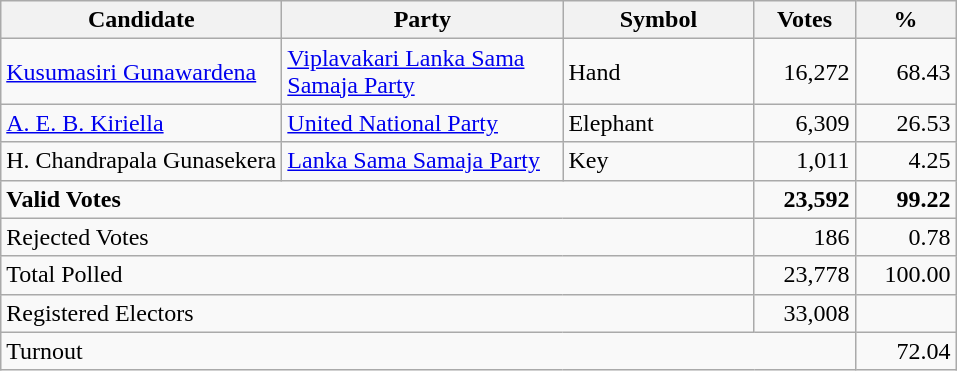<table class="wikitable" border="1" style="text-align:right;">
<tr>
<th align=left width="180">Candidate</th>
<th align=left width="180">Party</th>
<th align=left width="120">Symbol</th>
<th align=left width="60">Votes</th>
<th align=left width="60">%</th>
</tr>
<tr>
<td align=left><a href='#'>Kusumasiri Gunawardena</a></td>
<td align=left><a href='#'>Viplavakari Lanka Sama Samaja Party</a></td>
<td align=left>Hand</td>
<td align=right>16,272</td>
<td align=right>68.43</td>
</tr>
<tr>
<td align=left><a href='#'>A. E. B. Kiriella</a></td>
<td align=left><a href='#'>United National Party</a></td>
<td align=left>Elephant</td>
<td align=right>6,309</td>
<td align=right>26.53</td>
</tr>
<tr>
<td align=left>H. Chandrapala Gunasekera</td>
<td align=left><a href='#'>Lanka Sama Samaja Party</a></td>
<td align=left>Key</td>
<td align=right>1,011</td>
<td align=right>4.25</td>
</tr>
<tr>
<td align=left colspan=3><strong>Valid Votes</strong></td>
<td align=right><strong>23,592</strong></td>
<td align=right><strong>99.22</strong></td>
</tr>
<tr>
<td align=left colspan=3>Rejected Votes</td>
<td align=right>186</td>
<td align=right>0.78</td>
</tr>
<tr>
<td align=left colspan=3>Total Polled</td>
<td align=right>23,778</td>
<td align=right>100.00</td>
</tr>
<tr>
<td align=left colspan=3>Registered Electors</td>
<td align=right>33,008</td>
<td></td>
</tr>
<tr>
<td align=left colspan=4>Turnout</td>
<td align=right>72.04</td>
</tr>
</table>
